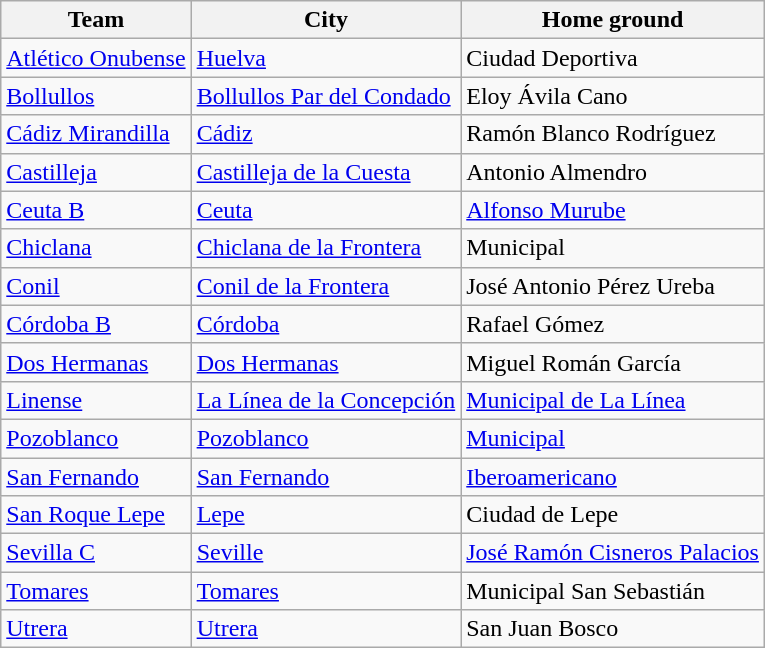<table class="wikitable sortable">
<tr>
<th>Team</th>
<th>City</th>
<th>Home ground<br></th>
</tr>
<tr>
<td><a href='#'>Atlético Onubense</a></td>
<td><a href='#'>Huelva</a></td>
<td>Ciudad Deportiva</td>
</tr>
<tr>
<td><a href='#'>Bollullos</a></td>
<td><a href='#'>Bollullos Par del Condado</a></td>
<td>Eloy Ávila Cano</td>
</tr>
<tr>
<td><a href='#'>Cádiz Mirandilla</a></td>
<td><a href='#'>Cádiz</a></td>
<td>Ramón Blanco Rodríguez</td>
</tr>
<tr>
<td><a href='#'>Castilleja</a></td>
<td><a href='#'>Castilleja de la Cuesta</a></td>
<td>Antonio Almendro</td>
</tr>
<tr>
<td><a href='#'>Ceuta B</a></td>
<td><a href='#'>Ceuta</a></td>
<td><a href='#'>Alfonso Murube</a></td>
</tr>
<tr>
<td><a href='#'>Chiclana</a></td>
<td><a href='#'>Chiclana de la Frontera</a></td>
<td>Municipal<br></td>
</tr>
<tr>
<td><a href='#'>Conil</a></td>
<td><a href='#'>Conil de la Frontera</a></td>
<td>José Antonio Pérez Ureba</td>
</tr>
<tr>
<td><a href='#'>Córdoba B</a></td>
<td><a href='#'>Córdoba</a></td>
<td>Rafael Gómez<br></td>
</tr>
<tr>
<td><a href='#'>Dos Hermanas</a></td>
<td><a href='#'>Dos Hermanas</a></td>
<td>Miguel Román García</td>
</tr>
<tr>
<td><a href='#'>Linense</a></td>
<td><a href='#'>La Línea de la Concepción</a></td>
<td><a href='#'>Municipal de La Línea</a></td>
</tr>
<tr>
<td><a href='#'>Pozoblanco</a></td>
<td><a href='#'>Pozoblanco</a></td>
<td><a href='#'>Municipal</a></td>
</tr>
<tr>
<td><a href='#'>San Fernando</a></td>
<td><a href='#'>San Fernando</a></td>
<td><a href='#'>Iberoamericano</a></td>
</tr>
<tr>
<td><a href='#'>San Roque Lepe</a></td>
<td><a href='#'>Lepe</a></td>
<td>Ciudad de Lepe</td>
</tr>
<tr>
<td><a href='#'>Sevilla C</a></td>
<td><a href='#'>Seville</a></td>
<td><a href='#'>José Ramón Cisneros Palacios</a> </td>
</tr>
<tr>
<td><a href='#'>Tomares</a></td>
<td><a href='#'>Tomares</a></td>
<td>Municipal San Sebastián</td>
</tr>
<tr>
<td><a href='#'>Utrera</a></td>
<td><a href='#'>Utrera</a></td>
<td>San Juan Bosco</td>
</tr>
</table>
